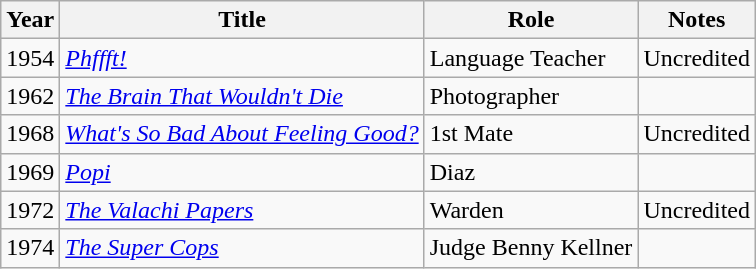<table class="wikitable">
<tr>
<th>Year</th>
<th>Title</th>
<th>Role</th>
<th>Notes</th>
</tr>
<tr>
<td>1954</td>
<td><em><a href='#'>Phffft!</a></em></td>
<td>Language Teacher</td>
<td>Uncredited</td>
</tr>
<tr>
<td>1962</td>
<td><em><a href='#'>The Brain That Wouldn't Die</a></em></td>
<td>Photographer</td>
<td></td>
</tr>
<tr>
<td>1968</td>
<td><em><a href='#'>What's So Bad About Feeling Good?</a></em></td>
<td>1st Mate</td>
<td>Uncredited</td>
</tr>
<tr>
<td>1969</td>
<td><em><a href='#'>Popi</a></em></td>
<td>Diaz</td>
<td></td>
</tr>
<tr>
<td>1972</td>
<td><em><a href='#'>The Valachi Papers</a></em></td>
<td>Warden</td>
<td>Uncredited</td>
</tr>
<tr>
<td>1974</td>
<td><em><a href='#'>The Super Cops</a></em></td>
<td>Judge Benny Kellner</td>
<td></td>
</tr>
</table>
